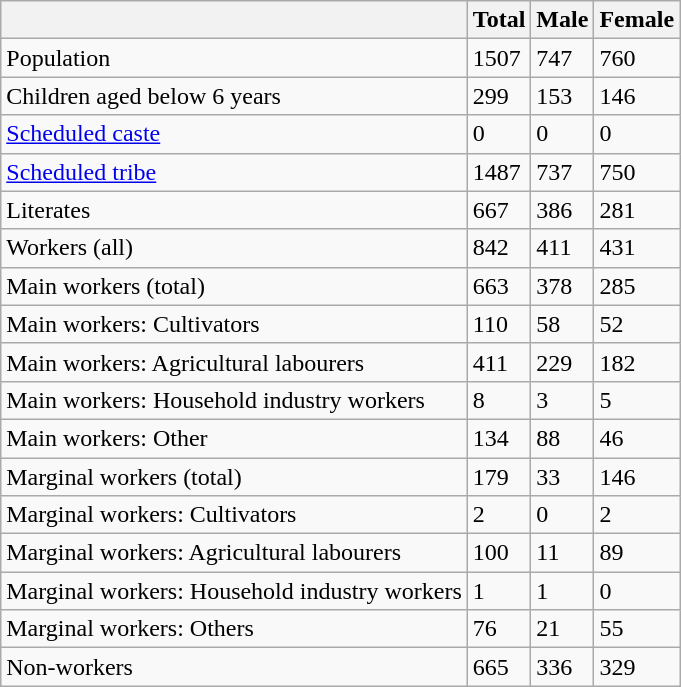<table class="wikitable sortable">
<tr>
<th></th>
<th>Total</th>
<th>Male</th>
<th>Female</th>
</tr>
<tr>
<td>Population</td>
<td>1507</td>
<td>747</td>
<td>760</td>
</tr>
<tr>
<td>Children aged below 6 years</td>
<td>299</td>
<td>153</td>
<td>146</td>
</tr>
<tr>
<td><a href='#'>Scheduled caste</a></td>
<td>0</td>
<td>0</td>
<td>0</td>
</tr>
<tr>
<td><a href='#'>Scheduled tribe</a></td>
<td>1487</td>
<td>737</td>
<td>750</td>
</tr>
<tr>
<td>Literates</td>
<td>667</td>
<td>386</td>
<td>281</td>
</tr>
<tr>
<td>Workers (all)</td>
<td>842</td>
<td>411</td>
<td>431</td>
</tr>
<tr>
<td>Main workers (total)</td>
<td>663</td>
<td>378</td>
<td>285</td>
</tr>
<tr>
<td>Main workers: Cultivators</td>
<td>110</td>
<td>58</td>
<td>52</td>
</tr>
<tr>
<td>Main workers: Agricultural labourers</td>
<td>411</td>
<td>229</td>
<td>182</td>
</tr>
<tr>
<td>Main workers: Household industry workers</td>
<td>8</td>
<td>3</td>
<td>5</td>
</tr>
<tr>
<td>Main workers: Other</td>
<td>134</td>
<td>88</td>
<td>46</td>
</tr>
<tr>
<td>Marginal workers (total)</td>
<td>179</td>
<td>33</td>
<td>146</td>
</tr>
<tr>
<td>Marginal workers: Cultivators</td>
<td>2</td>
<td>0</td>
<td>2</td>
</tr>
<tr>
<td>Marginal workers: Agricultural labourers</td>
<td>100</td>
<td>11</td>
<td>89</td>
</tr>
<tr>
<td>Marginal workers: Household industry workers</td>
<td>1</td>
<td>1</td>
<td>0</td>
</tr>
<tr>
<td>Marginal workers: Others</td>
<td>76</td>
<td>21</td>
<td>55</td>
</tr>
<tr>
<td>Non-workers</td>
<td>665</td>
<td>336</td>
<td>329</td>
</tr>
</table>
